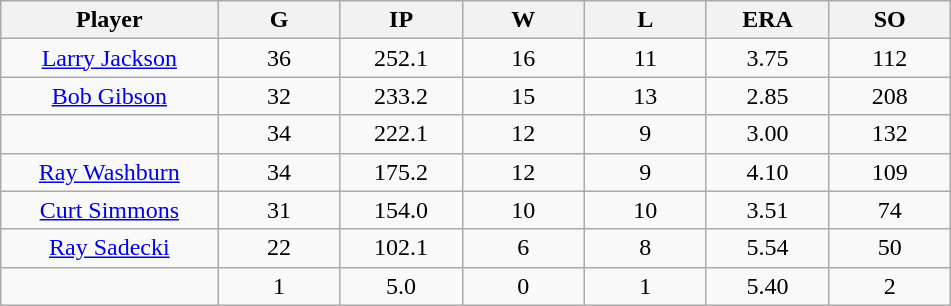<table class="wikitable sortable">
<tr>
<th bgcolor="#DDDDFF" width="16%">Player</th>
<th bgcolor="#DDDDFF" width="9%">G</th>
<th bgcolor="#DDDDFF" width="9%">IP</th>
<th bgcolor="#DDDDFF" width="9%">W</th>
<th bgcolor="#DDDDFF" width="9%">L</th>
<th bgcolor="#DDDDFF" width="9%">ERA</th>
<th bgcolor="#DDDDFF" width="9%">SO</th>
</tr>
<tr align="center">
<td><a href='#'>Larry Jackson</a></td>
<td>36</td>
<td>252.1</td>
<td>16</td>
<td>11</td>
<td>3.75</td>
<td>112</td>
</tr>
<tr align="center">
<td><a href='#'>Bob Gibson</a></td>
<td>32</td>
<td>233.2</td>
<td>15</td>
<td>13</td>
<td>2.85</td>
<td>208</td>
</tr>
<tr align="center">
<td></td>
<td>34</td>
<td>222.1</td>
<td>12</td>
<td>9</td>
<td>3.00</td>
<td>132</td>
</tr>
<tr align="center">
<td><a href='#'>Ray Washburn</a></td>
<td>34</td>
<td>175.2</td>
<td>12</td>
<td>9</td>
<td>4.10</td>
<td>109</td>
</tr>
<tr align="center">
<td><a href='#'>Curt Simmons</a></td>
<td>31</td>
<td>154.0</td>
<td>10</td>
<td>10</td>
<td>3.51</td>
<td>74</td>
</tr>
<tr align="center">
<td><a href='#'>Ray Sadecki</a></td>
<td>22</td>
<td>102.1</td>
<td>6</td>
<td>8</td>
<td>5.54</td>
<td>50</td>
</tr>
<tr align="center">
<td></td>
<td>1</td>
<td>5.0</td>
<td>0</td>
<td>1</td>
<td>5.40</td>
<td>2</td>
</tr>
</table>
